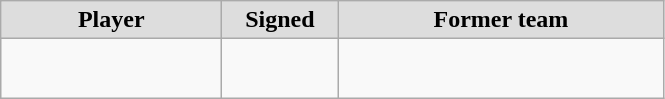<table class="wikitable" style="text-align: center">
<tr align="center" bgcolor="#dddddd">
<td style="width:140px"><strong>Player</strong></td>
<td style="width:70px"><strong>Signed</strong></td>
<td style="width:210px"><strong>Former team</strong></td>
</tr>
<tr style="height:40px">
<td></td>
<td style="font-size: 80%"></td>
<td></td>
</tr>
</table>
